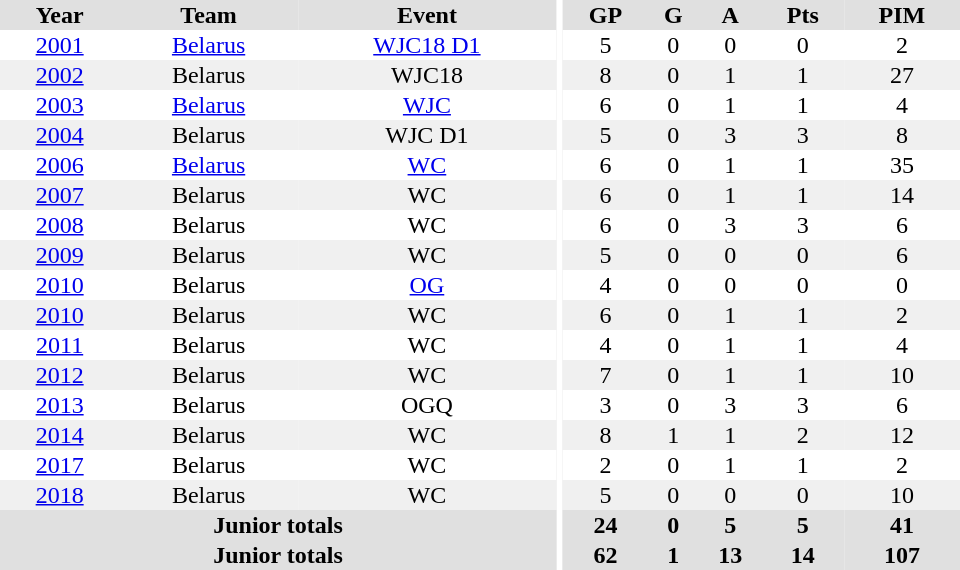<table border="0" cellpadding="1" cellspacing="0" ID="Table3" style="text-align:center; width:40em">
<tr align="center" bgcolor="#e0e0e0">
<th>Year</th>
<th>Team</th>
<th>Event</th>
<th rowspan="99" bgcolor="#ffffff"></th>
<th>GP</th>
<th>G</th>
<th>A</th>
<th>Pts</th>
<th>PIM</th>
</tr>
<tr>
<td><a href='#'>2001</a></td>
<td><a href='#'>Belarus</a></td>
<td><a href='#'>WJC18 D1</a></td>
<td>5</td>
<td>0</td>
<td>0</td>
<td>0</td>
<td>2</td>
</tr>
<tr bgcolor="#f0f0f0">
<td><a href='#'>2002</a></td>
<td>Belarus</td>
<td>WJC18</td>
<td>8</td>
<td>0</td>
<td>1</td>
<td>1</td>
<td>27</td>
</tr>
<tr>
<td><a href='#'>2003</a></td>
<td><a href='#'>Belarus</a></td>
<td><a href='#'>WJC</a></td>
<td>6</td>
<td>0</td>
<td>1</td>
<td>1</td>
<td>4</td>
</tr>
<tr bgcolor="#f0f0f0">
<td><a href='#'>2004</a></td>
<td>Belarus</td>
<td>WJC D1</td>
<td>5</td>
<td>0</td>
<td>3</td>
<td>3</td>
<td>8</td>
</tr>
<tr>
<td><a href='#'>2006</a></td>
<td><a href='#'>Belarus</a></td>
<td><a href='#'>WC</a></td>
<td>6</td>
<td>0</td>
<td>1</td>
<td>1</td>
<td>35</td>
</tr>
<tr bgcolor="#f0f0f0">
<td><a href='#'>2007</a></td>
<td>Belarus</td>
<td>WC</td>
<td>6</td>
<td>0</td>
<td>1</td>
<td>1</td>
<td>14</td>
</tr>
<tr>
<td><a href='#'>2008</a></td>
<td>Belarus</td>
<td>WC</td>
<td>6</td>
<td>0</td>
<td>3</td>
<td>3</td>
<td>6</td>
</tr>
<tr bgcolor="#f0f0f0">
<td><a href='#'>2009</a></td>
<td>Belarus</td>
<td>WC</td>
<td>5</td>
<td>0</td>
<td>0</td>
<td>0</td>
<td>6</td>
</tr>
<tr>
<td><a href='#'>2010</a></td>
<td>Belarus</td>
<td><a href='#'>OG</a></td>
<td>4</td>
<td>0</td>
<td>0</td>
<td>0</td>
<td>0</td>
</tr>
<tr bgcolor="#f0f0f0">
<td><a href='#'>2010</a></td>
<td>Belarus</td>
<td>WC</td>
<td>6</td>
<td>0</td>
<td>1</td>
<td>1</td>
<td>2</td>
</tr>
<tr>
<td><a href='#'>2011</a></td>
<td>Belarus</td>
<td>WC</td>
<td>4</td>
<td>0</td>
<td>1</td>
<td>1</td>
<td>4</td>
</tr>
<tr bgcolor="#f0f0f0">
<td><a href='#'>2012</a></td>
<td>Belarus</td>
<td>WC</td>
<td>7</td>
<td>0</td>
<td>1</td>
<td>1</td>
<td>10</td>
</tr>
<tr>
<td><a href='#'>2013</a></td>
<td>Belarus</td>
<td>OGQ</td>
<td>3</td>
<td>0</td>
<td>3</td>
<td>3</td>
<td>6</td>
</tr>
<tr bgcolor="#f0f0f0">
<td><a href='#'>2014</a></td>
<td>Belarus</td>
<td>WC</td>
<td>8</td>
<td>1</td>
<td>1</td>
<td>2</td>
<td>12</td>
</tr>
<tr>
<td><a href='#'>2017</a></td>
<td>Belarus</td>
<td>WC</td>
<td>2</td>
<td>0</td>
<td>1</td>
<td>1</td>
<td>2</td>
</tr>
<tr bgcolor="#f0f0f0">
<td><a href='#'>2018</a></td>
<td>Belarus</td>
<td>WC</td>
<td>5</td>
<td>0</td>
<td>0</td>
<td>0</td>
<td>10</td>
</tr>
<tr bgcolor="#e0e0e0">
<th colspan="3">Junior totals</th>
<th>24</th>
<th>0</th>
<th>5</th>
<th>5</th>
<th>41</th>
</tr>
<tr bgcolor="#e0e0e0">
<th colspan="3">Junior totals</th>
<th>62</th>
<th>1</th>
<th>13</th>
<th>14</th>
<th>107</th>
</tr>
</table>
